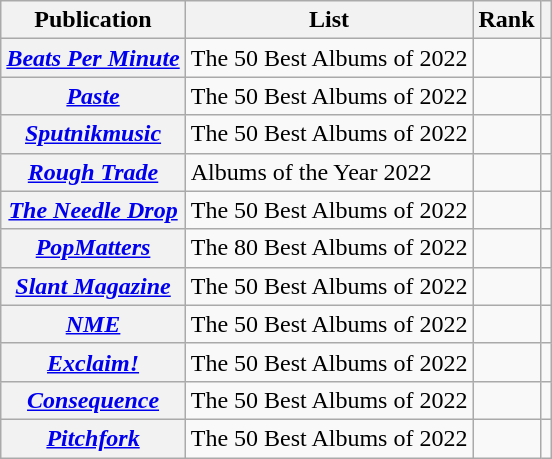<table class="wikitable sortable plainrowheaders" style="margin-left: auto; margin-right: auto; border: none;">
<tr>
<th scope="col">Publication</th>
<th scope="col" class="unsortable">List</th>
<th scope="col" data-sort-type="number">Rank</th>
<th scope="col" class="unsortable"></th>
</tr>
<tr>
<th scope="row"><em><a href='#'>Beats Per Minute</a></em></th>
<td>The 50 Best Albums of 2022</td>
<td></td>
<td></td>
</tr>
<tr>
<th scope="row"><em><a href='#'>Paste</a></em></th>
<td>The 50 Best Albums of 2022</td>
<td></td>
<td></td>
</tr>
<tr>
<th scope="row"><em><a href='#'>Sputnikmusic</a></em></th>
<td>The 50 Best Albums of 2022</td>
<td></td>
<td></td>
</tr>
<tr>
<th scope="row"><em><a href='#'>Rough Trade</a></em></th>
<td>Albums of the Year 2022</td>
<td></td>
<td></td>
</tr>
<tr>
<th scope="row"><em><a href='#'>The Needle Drop</a></em></th>
<td>The 50 Best Albums of 2022</td>
<td></td>
<td></td>
</tr>
<tr>
<th scope="row"><em><a href='#'>PopMatters</a></em></th>
<td>The 80 Best Albums of 2022</td>
<td></td>
<td></td>
</tr>
<tr>
<th scope="row"><em><a href='#'>Slant Magazine</a></em></th>
<td>The 50 Best Albums of 2022</td>
<td></td>
<td></td>
</tr>
<tr>
<th scope="row"><em><a href='#'>NME</a></em></th>
<td>The 50 Best Albums of 2022</td>
<td></td>
<td></td>
</tr>
<tr>
<th scope="row"><em><a href='#'>Exclaim!</a></em></th>
<td>The 50 Best Albums of 2022</td>
<td></td>
<td></td>
</tr>
<tr>
<th scope="row"><em><a href='#'>Consequence</a></em></th>
<td>The 50 Best Albums of 2022</td>
<td></td>
<td></td>
</tr>
<tr>
<th scope="row"><em><a href='#'>Pitchfork</a></em></th>
<td>The 50 Best Albums of 2022</td>
<td></td>
<td></td>
</tr>
</table>
